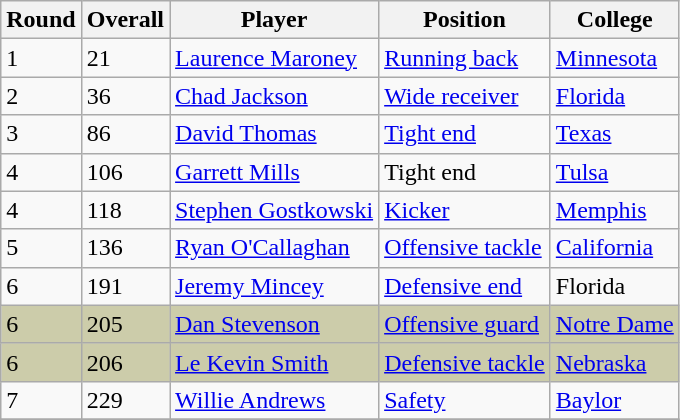<table class="wikitable" align="center">
<tr>
<th>Round</th>
<th>Overall</th>
<th>Player</th>
<th>Position</th>
<th>College</th>
</tr>
<tr>
<td>1</td>
<td>21</td>
<td><a href='#'>Laurence Maroney</a></td>
<td><a href='#'>Running back</a></td>
<td><a href='#'>Minnesota</a></td>
</tr>
<tr>
<td>2</td>
<td>36</td>
<td><a href='#'>Chad Jackson</a></td>
<td><a href='#'>Wide receiver</a></td>
<td><a href='#'>Florida</a></td>
</tr>
<tr>
<td>3</td>
<td>86</td>
<td><a href='#'>David Thomas</a></td>
<td><a href='#'>Tight end</a></td>
<td><a href='#'>Texas</a></td>
</tr>
<tr>
<td>4</td>
<td>106</td>
<td><a href='#'>Garrett Mills</a></td>
<td>Tight end</td>
<td><a href='#'>Tulsa</a></td>
</tr>
<tr>
<td>4</td>
<td>118</td>
<td><a href='#'>Stephen Gostkowski</a></td>
<td><a href='#'>Kicker</a></td>
<td><a href='#'>Memphis</a></td>
</tr>
<tr>
<td>5</td>
<td>136</td>
<td><a href='#'>Ryan O'Callaghan</a></td>
<td><a href='#'>Offensive tackle</a></td>
<td><a href='#'>California</a></td>
</tr>
<tr>
<td>6</td>
<td>191</td>
<td><a href='#'>Jeremy Mincey</a></td>
<td><a href='#'>Defensive end</a></td>
<td>Florida</td>
</tr>
<tr bgcolor=#ccccaa |>
<td>6</td>
<td>205</td>
<td><a href='#'>Dan Stevenson</a></td>
<td><a href='#'>Offensive guard</a></td>
<td><a href='#'>Notre Dame</a></td>
</tr>
<tr bgcolor=#ccccaa |>
<td>6</td>
<td>206</td>
<td><a href='#'>Le Kevin Smith</a></td>
<td><a href='#'>Defensive tackle</a></td>
<td><a href='#'>Nebraska</a></td>
</tr>
<tr>
<td>7</td>
<td>229</td>
<td><a href='#'>Willie Andrews</a></td>
<td><a href='#'>Safety</a></td>
<td><a href='#'>Baylor</a></td>
</tr>
<tr>
</tr>
</table>
